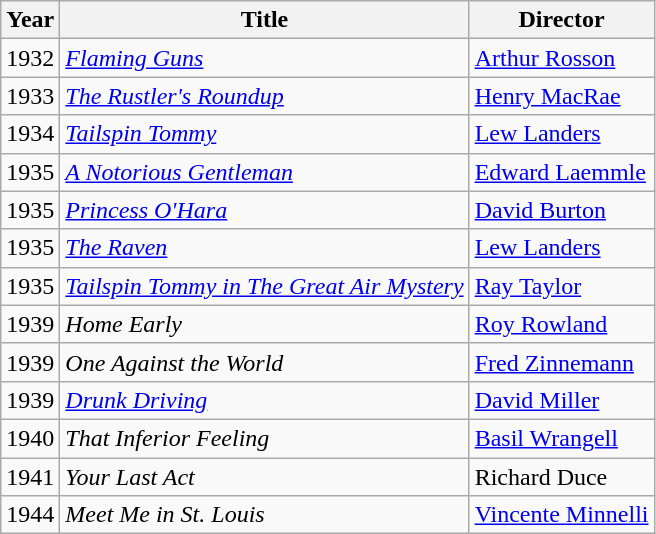<table class="wikitable sortable">
<tr>
<th>Year</th>
<th>Title</th>
<th>Director</th>
</tr>
<tr>
<td>1932</td>
<td><em><a href='#'>Flaming Guns</a></em></td>
<td><a href='#'>Arthur Rosson</a></td>
</tr>
<tr>
<td>1933</td>
<td><a href='#'><em>The Rustler's Roundup</em></a></td>
<td><a href='#'>Henry MacRae</a></td>
</tr>
<tr>
<td>1934</td>
<td><a href='#'><em>Tailspin Tommy</em></a></td>
<td><a href='#'>Lew Landers</a></td>
</tr>
<tr>
<td>1935</td>
<td><em><a href='#'>A Notorious Gentleman</a></em></td>
<td><a href='#'>Edward Laemmle</a></td>
</tr>
<tr>
<td>1935</td>
<td><em><a href='#'>Princess O'Hara</a></em></td>
<td><a href='#'>David Burton</a></td>
</tr>
<tr>
<td>1935</td>
<td><a href='#'><em>The Raven</em></a></td>
<td><a href='#'>Lew Landers</a></td>
</tr>
<tr>
<td>1935</td>
<td><a href='#'><em>Tailspin Tommy in The Great Air Mystery</em></a></td>
<td><a href='#'>Ray Taylor</a></td>
</tr>
<tr>
<td>1939</td>
<td><em>Home Early</em></td>
<td><a href='#'>Roy Rowland</a></td>
</tr>
<tr>
<td>1939</td>
<td><em>One Against the World</em></td>
<td><a href='#'>Fred Zinnemann</a></td>
</tr>
<tr>
<td>1939</td>
<td><a href='#'><em>Drunk Driving</em></a></td>
<td><a href='#'>David Miller</a></td>
</tr>
<tr>
<td>1940</td>
<td><em>That Inferior Feeling</em></td>
<td><a href='#'>Basil Wrangell</a></td>
</tr>
<tr>
<td>1941</td>
<td><em>Your Last Act</em></td>
<td>Richard Duce</td>
</tr>
<tr>
<td>1944</td>
<td><em>Meet Me in St. Louis</em></td>
<td><a href='#'>Vincente Minnelli</a></td>
</tr>
</table>
